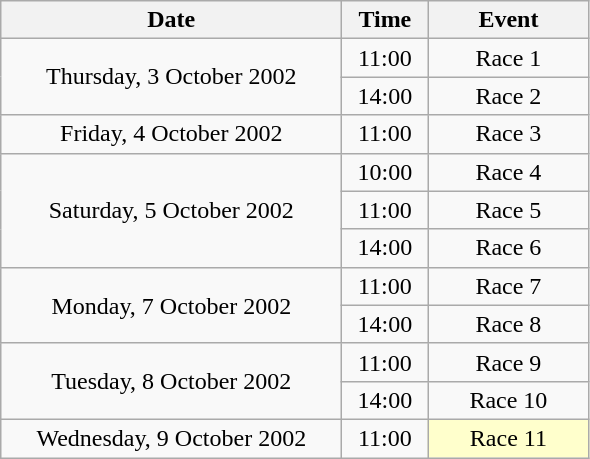<table class = "wikitable" style="text-align:center;">
<tr>
<th width=220>Date</th>
<th width=50>Time</th>
<th width=100>Event</th>
</tr>
<tr>
<td rowspan=2>Thursday, 3 October 2002</td>
<td>11:00</td>
<td>Race 1</td>
</tr>
<tr>
<td>14:00</td>
<td>Race 2</td>
</tr>
<tr>
<td>Friday, 4 October 2002</td>
<td>11:00</td>
<td>Race 3</td>
</tr>
<tr>
<td rowspan=3>Saturday, 5 October 2002</td>
<td>10:00</td>
<td>Race 4</td>
</tr>
<tr>
<td>11:00</td>
<td>Race 5</td>
</tr>
<tr>
<td>14:00</td>
<td>Race 6</td>
</tr>
<tr>
<td rowspan=2>Monday, 7 October 2002</td>
<td>11:00</td>
<td>Race 7</td>
</tr>
<tr>
<td>14:00</td>
<td>Race 8</td>
</tr>
<tr>
<td rowspan=2>Tuesday, 8 October 2002</td>
<td>11:00</td>
<td>Race 9</td>
</tr>
<tr>
<td>14:00</td>
<td>Race 10</td>
</tr>
<tr>
<td>Wednesday, 9 October 2002</td>
<td>11:00</td>
<td bgcolor=ffffcc>Race 11</td>
</tr>
</table>
